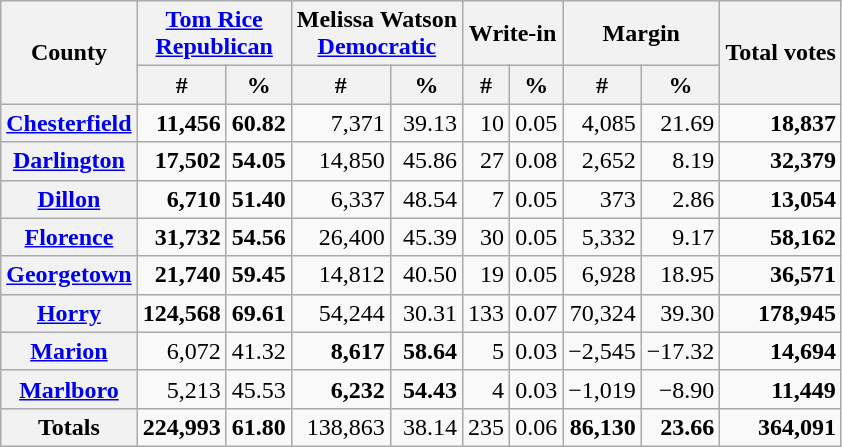<table class="wikitable sortable"  style="text-align:right">
<tr>
<th rowspan="2">County</th>
<th colspan="2"><a href='#'>Tom Rice</a><br><a href='#'>Republican</a></th>
<th colspan="2">Melissa Watson<br><a href='#'>Democratic</a></th>
<th colspan="2">Write-in</th>
<th colspan="2">Margin</th>
<th rowspan="2">Total votes</th>
</tr>
<tr>
<th data-sort-type="number" style="text-align:center;">#</th>
<th data-sort-type="number" style="text-align:center;">%</th>
<th data-sort-type="number" style="text-align:center;">#</th>
<th data-sort-type="number" style="text-align:center;">%</th>
<th data-sort-type="number" style="text-align:center;">#</th>
<th data-sort-type="number" style="text-align:center;">%</th>
<th data-sort-type="number" style="text-align:center;">#</th>
<th data-sort-type="number" style="text-align:center;">%</th>
</tr>
<tr>
<th><a href='#'>Chesterfield</a></th>
<td><strong>11,456</strong></td>
<td><strong>60.82</strong></td>
<td>7,371</td>
<td>39.13</td>
<td>10</td>
<td>0.05</td>
<td>4,085</td>
<td>21.69</td>
<td><strong>18,837</strong></td>
</tr>
<tr>
<th><a href='#'>Darlington</a></th>
<td><strong>17,502</strong></td>
<td><strong>54.05</strong></td>
<td>14,850</td>
<td>45.86</td>
<td>27</td>
<td>0.08</td>
<td>2,652</td>
<td>8.19</td>
<td><strong>32,379</strong></td>
</tr>
<tr>
<th><a href='#'>Dillon</a></th>
<td><strong>6,710</strong></td>
<td><strong>51.40</strong></td>
<td>6,337</td>
<td>48.54</td>
<td>7</td>
<td>0.05</td>
<td>373</td>
<td>2.86</td>
<td><strong>13,054</strong></td>
</tr>
<tr>
<th><a href='#'>Florence</a> </th>
<td><strong>31,732</strong></td>
<td><strong>54.56</strong></td>
<td>26,400</td>
<td>45.39</td>
<td>30</td>
<td>0.05</td>
<td>5,332</td>
<td>9.17</td>
<td><strong>58,162</strong></td>
</tr>
<tr>
<th><a href='#'>Georgetown</a></th>
<td><strong>21,740</strong></td>
<td><strong>59.45</strong></td>
<td>14,812</td>
<td>40.50</td>
<td>19</td>
<td>0.05</td>
<td>6,928</td>
<td>18.95</td>
<td><strong>36,571</strong></td>
</tr>
<tr>
<th><a href='#'>Horry</a></th>
<td><strong>124,568</strong></td>
<td><strong>69.61</strong></td>
<td>54,244</td>
<td>30.31</td>
<td>133</td>
<td>0.07</td>
<td>70,324</td>
<td>39.30</td>
<td><strong>178,945</strong></td>
</tr>
<tr>
<th><a href='#'>Marion</a></th>
<td>6,072</td>
<td>41.32</td>
<td><strong>8,617</strong></td>
<td><strong>58.64</strong></td>
<td>5</td>
<td>0.03</td>
<td>−2,545</td>
<td>−17.32</td>
<td><strong>14,694</strong></td>
</tr>
<tr>
<th><a href='#'>Marlboro</a></th>
<td>5,213</td>
<td>45.53</td>
<td><strong>6,232</strong></td>
<td><strong>54.43</strong></td>
<td>4</td>
<td>0.03</td>
<td>−1,019</td>
<td>−8.90</td>
<td><strong>11,449</strong></td>
</tr>
<tr>
<th data-sort-value="ZZZ">Totals</th>
<td><strong>224,993</strong></td>
<td><strong>61.80</strong></td>
<td>138,863</td>
<td>38.14</td>
<td>235</td>
<td>0.06</td>
<td><strong>86,130</strong></td>
<td><strong>23.66</strong></td>
<td><strong>364,091</strong></td>
</tr>
</table>
